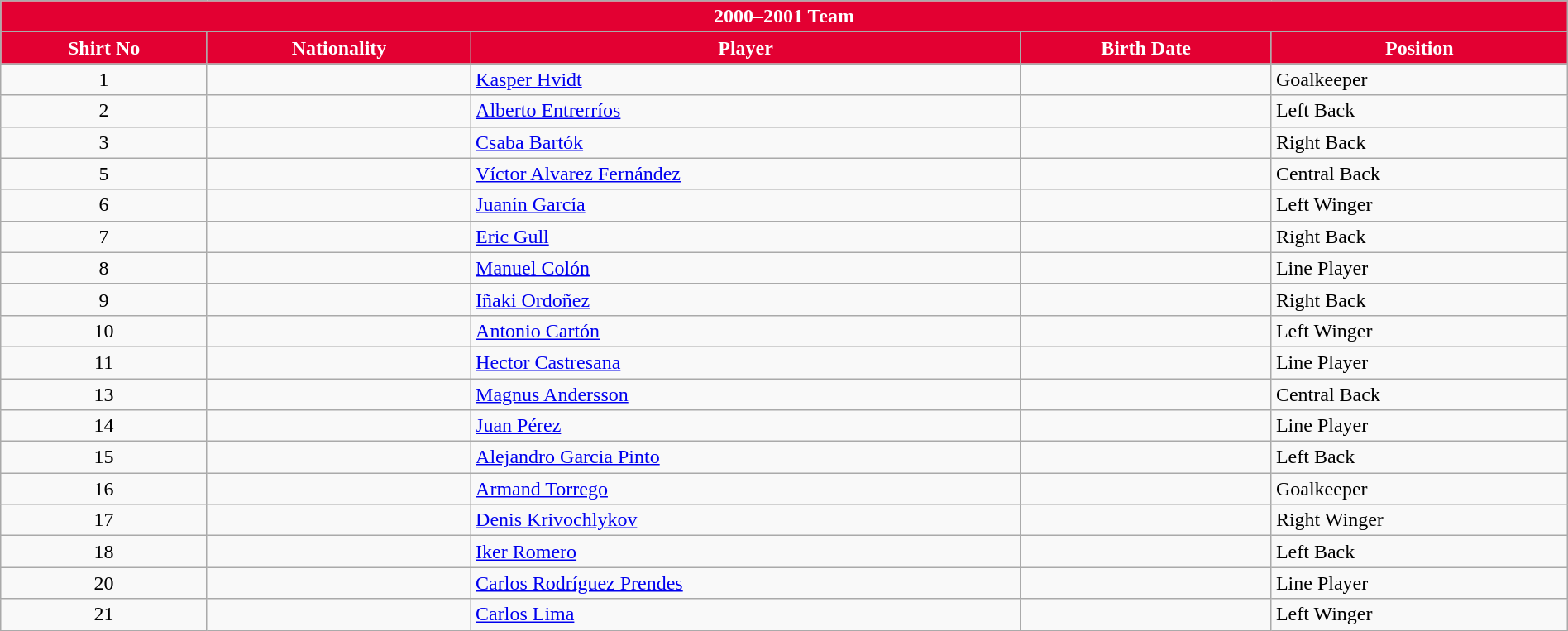<table class="wikitable collapsible collapsed" style="width:100%;">
<tr>
<th colspan=5 style="background-color:#E30032;color:#FFFFFF;text-align:center;"> <strong>2000–2001 Team</strong></th>
</tr>
<tr>
<th style="color:#FFFFFF; background:#E30032">Shirt No</th>
<th style="color:#FFFFFF; background:#E30032">Nationality</th>
<th style="color:#FFFFFF; background:#E30032">Player</th>
<th style="color:#FFFFFF; background:#E30032">Birth Date</th>
<th style="color:#FFFFFF; background:#E30032">Position</th>
</tr>
<tr>
<td align=center>1</td>
<td></td>
<td><a href='#'>Kasper Hvidt</a></td>
<td></td>
<td>Goalkeeper</td>
</tr>
<tr>
<td align=center>2</td>
<td></td>
<td><a href='#'>Alberto Entrerríos</a></td>
<td></td>
<td>Left Back</td>
</tr>
<tr>
<td align=center>3</td>
<td></td>
<td><a href='#'>Csaba Bartók</a></td>
<td></td>
<td>Right Back</td>
</tr>
<tr>
<td align=center>5</td>
<td></td>
<td><a href='#'>Víctor Alvarez Fernández</a></td>
<td></td>
<td>Central Back</td>
</tr>
<tr>
<td align=center>6</td>
<td></td>
<td><a href='#'>Juanín García</a></td>
<td></td>
<td>Left Winger</td>
</tr>
<tr>
<td align=center>7</td>
<td></td>
<td><a href='#'>Eric Gull</a></td>
<td></td>
<td>Right Back</td>
</tr>
<tr>
<td align=center>8</td>
<td></td>
<td><a href='#'>Manuel Colón</a></td>
<td></td>
<td>Line Player</td>
</tr>
<tr>
<td align=center>9</td>
<td></td>
<td><a href='#'>Iñaki Ordoñez</a></td>
<td></td>
<td>Right Back</td>
</tr>
<tr>
<td align=center>10</td>
<td></td>
<td><a href='#'>Antonio Cartón</a></td>
<td></td>
<td>Left Winger</td>
</tr>
<tr>
<td align=center>11</td>
<td></td>
<td><a href='#'>Hector Castresana</a></td>
<td></td>
<td>Line Player</td>
</tr>
<tr>
<td align=center>13</td>
<td></td>
<td><a href='#'>Magnus Andersson</a></td>
<td></td>
<td>Central Back</td>
</tr>
<tr>
<td align=center>14</td>
<td></td>
<td><a href='#'>Juan Pérez</a></td>
<td></td>
<td>Line Player</td>
</tr>
<tr>
<td align=center>15</td>
<td></td>
<td><a href='#'>Alejandro Garcia Pinto</a></td>
<td></td>
<td>Left Back</td>
</tr>
<tr>
<td align=center>16</td>
<td></td>
<td><a href='#'>Armand Torrego</a></td>
<td></td>
<td>Goalkeeper</td>
</tr>
<tr>
<td align=center>17</td>
<td></td>
<td><a href='#'>Denis Krivochlykov</a></td>
<td></td>
<td>Right Winger</td>
</tr>
<tr>
<td align=center>18</td>
<td></td>
<td><a href='#'>Iker Romero</a></td>
<td></td>
<td>Left Back</td>
</tr>
<tr>
<td align=center>20</td>
<td></td>
<td><a href='#'>Carlos Rodríguez Prendes</a></td>
<td></td>
<td>Line Player</td>
</tr>
<tr>
<td align=center>21</td>
<td></td>
<td><a href='#'>Carlos Lima</a></td>
<td></td>
<td>Left Winger</td>
</tr>
</table>
